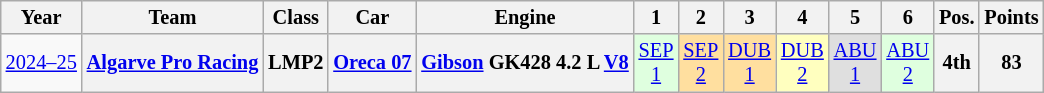<table class="wikitable" style="text-align:center; font-size:85%">
<tr>
<th>Year</th>
<th>Team</th>
<th>Class</th>
<th>Car</th>
<th>Engine</th>
<th>1</th>
<th>2</th>
<th>3</th>
<th>4</th>
<th>5</th>
<th>6</th>
<th>Pos.</th>
<th>Points</th>
</tr>
<tr>
<td nowrap><a href='#'>2024–25</a></td>
<th nowrap><a href='#'>Algarve Pro Racing</a></th>
<th>LMP2</th>
<th nowrap><a href='#'>Oreca 07</a></th>
<th nowrap><a href='#'>Gibson</a> GK428 4.2 L <a href='#'>V8</a></th>
<td style="background:#DFFFDF;"><a href='#'>SEP<br>1</a><br></td>
<td style="background:#FFDF9F;"><a href='#'>SEP<br>2</a><br></td>
<td style="background:#FFDF9F;"><a href='#'>DUB<br>1</a><br></td>
<td style="background:#FFFFBF;"><a href='#'>DUB<br>2</a><br></td>
<td style="background:#DFDFDF;"><a href='#'>ABU<br>1</a><br></td>
<td style="background:#DFFFDF;"><a href='#'>ABU<br>2</a><br></td>
<th>4th</th>
<th>83</th>
</tr>
</table>
